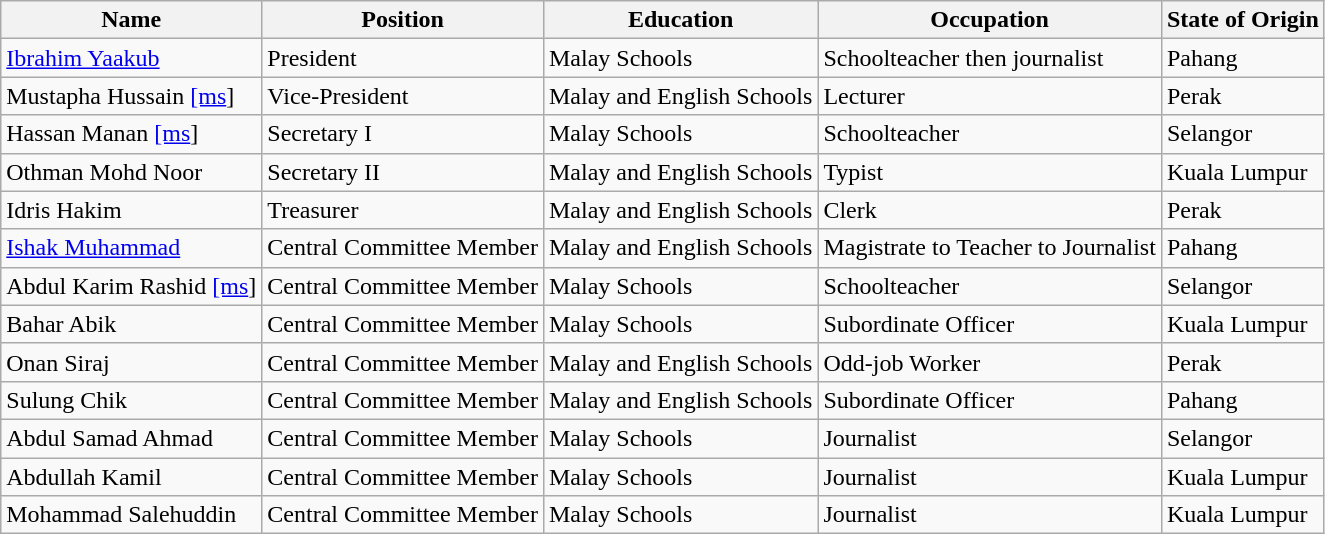<table class="wikitable">
<tr>
<th>Name</th>
<th>Position</th>
<th>Education</th>
<th>Occupation</th>
<th>State of Origin</th>
</tr>
<tr>
<td><a href='#'>Ibrahim Yaakub</a></td>
<td>President</td>
<td>Malay Schools</td>
<td>Schoolteacher then journalist</td>
<td>Pahang</td>
</tr>
<tr>
<td>Mustapha Hussain <a href='#'>[ms</a>]</td>
<td>Vice-President</td>
<td>Malay and English Schools</td>
<td>Lecturer</td>
<td>Perak</td>
</tr>
<tr>
<td>Hassan Manan <a href='#'>[ms</a>]</td>
<td>Secretary I</td>
<td>Malay Schools</td>
<td>Schoolteacher</td>
<td>Selangor</td>
</tr>
<tr>
<td>Othman Mohd Noor</td>
<td>Secretary II</td>
<td>Malay and English Schools</td>
<td>Typist</td>
<td>Kuala Lumpur</td>
</tr>
<tr>
<td>Idris Hakim</td>
<td>Treasurer</td>
<td>Malay and English Schools</td>
<td>Clerk</td>
<td>Perak</td>
</tr>
<tr>
<td><a href='#'>Ishak Muhammad</a></td>
<td>Central Committee Member</td>
<td>Malay and English Schools</td>
<td>Magistrate to Teacher to Journalist</td>
<td>Pahang</td>
</tr>
<tr>
<td>Abdul Karim Rashid <a href='#'>[ms</a>]</td>
<td>Central Committee Member</td>
<td>Malay Schools</td>
<td>Schoolteacher</td>
<td>Selangor</td>
</tr>
<tr>
<td>Bahar Abik</td>
<td>Central Committee Member</td>
<td>Malay Schools</td>
<td>Subordinate Officer</td>
<td>Kuala Lumpur</td>
</tr>
<tr>
<td>Onan Siraj</td>
<td>Central Committee Member</td>
<td>Malay and English Schools</td>
<td>Odd-job Worker</td>
<td>Perak</td>
</tr>
<tr>
<td>Sulung Chik</td>
<td>Central Committee Member</td>
<td>Malay and English Schools</td>
<td>Subordinate Officer</td>
<td>Pahang</td>
</tr>
<tr>
<td>Abdul Samad Ahmad</td>
<td>Central Committee Member</td>
<td>Malay Schools</td>
<td>Journalist</td>
<td>Selangor</td>
</tr>
<tr>
<td>Abdullah Kamil</td>
<td>Central Committee Member</td>
<td>Malay Schools</td>
<td>Journalist</td>
<td>Kuala Lumpur</td>
</tr>
<tr>
<td>Mohammad Salehuddin</td>
<td>Central Committee Member</td>
<td>Malay Schools</td>
<td>Journalist</td>
<td>Kuala Lumpur</td>
</tr>
</table>
